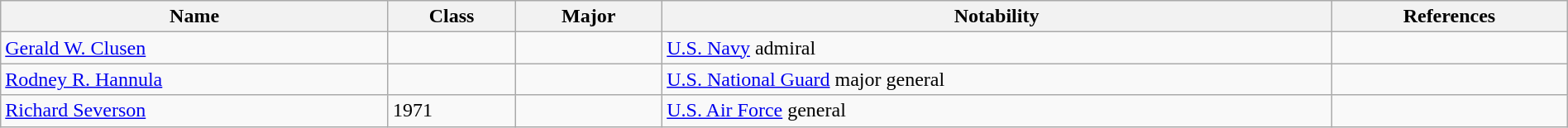<table class="wikitable sortable" " style="width:100%;">
<tr>
<th>Name</th>
<th>Class</th>
<th>Major</th>
<th>Notability</th>
<th>References</th>
</tr>
<tr>
<td><a href='#'>Gerald W. Clusen</a></td>
<td></td>
<td></td>
<td><a href='#'>U.S. Navy</a> admiral</td>
<td></td>
</tr>
<tr>
<td><a href='#'>Rodney R. Hannula</a></td>
<td></td>
<td></td>
<td><a href='#'>U.S. National Guard</a> major general</td>
<td></td>
</tr>
<tr>
<td><a href='#'>Richard Severson</a></td>
<td>1971</td>
<td></td>
<td><a href='#'>U.S. Air Force</a> general</td>
<td></td>
</tr>
</table>
